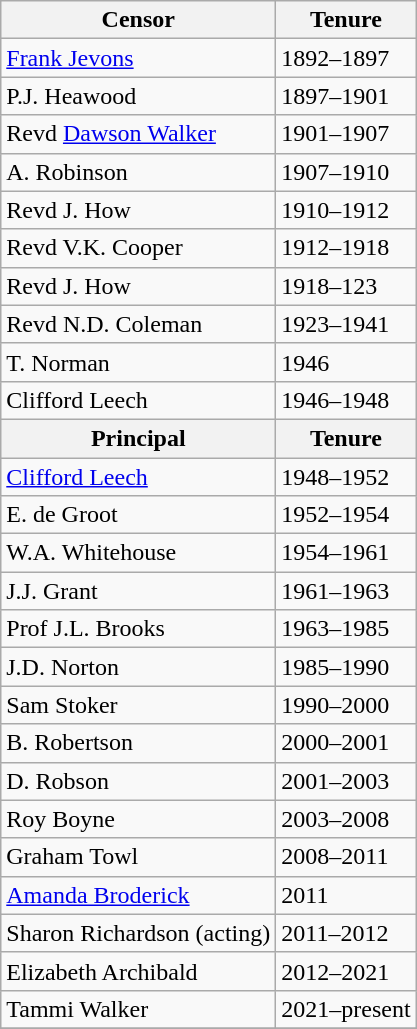<table class="wikitable">
<tr>
<th>Censor</th>
<th>Tenure</th>
</tr>
<tr>
<td><a href='#'>Frank Jevons</a></td>
<td>1892–1897</td>
</tr>
<tr>
<td>P.J. Heawood</td>
<td>1897–1901</td>
</tr>
<tr>
<td>Revd <a href='#'>Dawson Walker</a></td>
<td>1901–1907</td>
</tr>
<tr>
<td>A. Robinson</td>
<td>1907–1910</td>
</tr>
<tr>
<td>Revd J. How</td>
<td>1910–1912</td>
</tr>
<tr>
<td>Revd V.K. Cooper</td>
<td>1912–1918</td>
</tr>
<tr>
<td>Revd J. How</td>
<td>1918–123</td>
</tr>
<tr>
<td>Revd N.D. Coleman</td>
<td>1923–1941</td>
</tr>
<tr>
<td>T. Norman</td>
<td>1946</td>
</tr>
<tr>
<td>Clifford Leech</td>
<td>1946–1948</td>
</tr>
<tr>
<th>Principal</th>
<th>Tenure</th>
</tr>
<tr>
<td><a href='#'>Clifford Leech</a></td>
<td>1948–1952</td>
</tr>
<tr>
<td>E. de Groot</td>
<td>1952–1954</td>
</tr>
<tr>
<td>W.A. Whitehouse</td>
<td>1954–1961</td>
</tr>
<tr>
<td>J.J. Grant</td>
<td>1961–1963</td>
</tr>
<tr>
<td>Prof J.L. Brooks</td>
<td>1963–1985</td>
</tr>
<tr>
<td>J.D. Norton</td>
<td>1985–1990</td>
</tr>
<tr>
<td>Sam Stoker</td>
<td>1990–2000</td>
</tr>
<tr>
<td>B. Robertson</td>
<td>2000–2001</td>
</tr>
<tr>
<td>D. Robson</td>
<td>2001–2003</td>
</tr>
<tr>
<td>Roy Boyne</td>
<td>2003–2008</td>
</tr>
<tr>
<td>Graham Towl</td>
<td>2008–2011</td>
</tr>
<tr>
<td><a href='#'>Amanda Broderick</a></td>
<td>2011</td>
</tr>
<tr>
<td>Sharon Richardson (acting)</td>
<td>2011–2012</td>
</tr>
<tr>
<td>Elizabeth Archibald</td>
<td>2012–2021</td>
</tr>
<tr>
<td>Tammi Walker</td>
<td>2021–present</td>
</tr>
<tr>
</tr>
</table>
